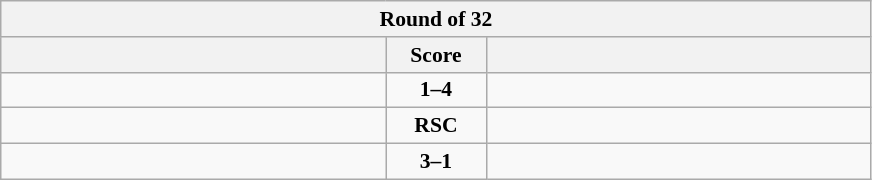<table class="wikitable" style="text-align: center; font-size:90% ">
<tr>
<th colspan=3>Round of 32</th>
</tr>
<tr>
<th width="250"></th>
<th width="60">Score</th>
<th width="250"></th>
</tr>
<tr>
<td align=left></td>
<td><strong>1–4</strong></td>
<td align=left><strong></strong></td>
</tr>
<tr>
<td align=left></td>
<td><strong>RSC</strong></td>
<td align=left><strong></strong></td>
</tr>
<tr>
<td align=left><strong></strong></td>
<td><strong>3–1</strong></td>
<td align=left></td>
</tr>
</table>
